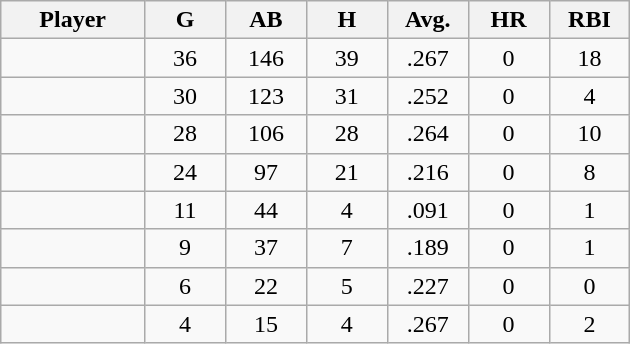<table class="wikitable sortable">
<tr>
<th bgcolor="#DDDDFF" width="16%">Player</th>
<th bgcolor="#DDDDFF" width="9%">G</th>
<th bgcolor="#DDDDFF" width="9%">AB</th>
<th bgcolor="#DDDDFF" width="9%">H</th>
<th bgcolor="#DDDDFF" width="9%">Avg.</th>
<th bgcolor="#DDDDFF" width="9%">HR</th>
<th bgcolor="#DDDDFF" width="9%">RBI</th>
</tr>
<tr align="center">
<td></td>
<td>36</td>
<td>146</td>
<td>39</td>
<td>.267</td>
<td>0</td>
<td>18</td>
</tr>
<tr align="center">
<td></td>
<td>30</td>
<td>123</td>
<td>31</td>
<td>.252</td>
<td>0</td>
<td>4</td>
</tr>
<tr align="center">
<td></td>
<td>28</td>
<td>106</td>
<td>28</td>
<td>.264</td>
<td>0</td>
<td>10</td>
</tr>
<tr align="center">
<td></td>
<td>24</td>
<td>97</td>
<td>21</td>
<td>.216</td>
<td>0</td>
<td>8</td>
</tr>
<tr align="center">
<td></td>
<td>11</td>
<td>44</td>
<td>4</td>
<td>.091</td>
<td>0</td>
<td>1</td>
</tr>
<tr align="center">
<td></td>
<td>9</td>
<td>37</td>
<td>7</td>
<td>.189</td>
<td>0</td>
<td>1</td>
</tr>
<tr align="center">
<td></td>
<td>6</td>
<td>22</td>
<td>5</td>
<td>.227</td>
<td>0</td>
<td>0</td>
</tr>
<tr align="center">
<td></td>
<td>4</td>
<td>15</td>
<td>4</td>
<td>.267</td>
<td>0</td>
<td>2</td>
</tr>
</table>
